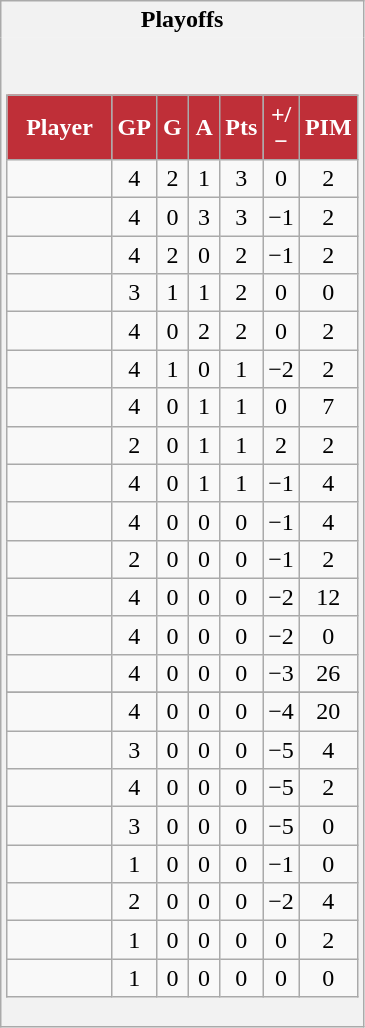<table class="wikitable" style="border: 1px solid #aaa;">
<tr>
<th style="border: 0;">Playoffs</th>
</tr>
<tr>
<td style="background: #f2f2f2; border: 0; text-align: center;"><br><table class="wikitable sortable" width="100%">
<tr align=center>
<th style="background: #bf2f38; color: #fff;" width="40%">Player</th>
<th style="background: #bf2f38; color: #fff;" width="10%">GP</th>
<th style="background: #bf2f38; color: #fff;" width="10%">G</th>
<th style="background: #bf2f38; color: #fff;" width="10%">A</th>
<th style="background: #bf2f38; color: #fff;" width="10%">Pts</th>
<th style="background: #bf2f38; color: #fff;" width="10%">+/−</th>
<th style="background: #bf2f38; color: #fff;" width="10%">PIM</th>
</tr>
<tr align=center>
<td></td>
<td>4</td>
<td>2</td>
<td>1</td>
<td>3</td>
<td>0</td>
<td>2</td>
</tr>
<tr align=center>
<td></td>
<td>4</td>
<td>0</td>
<td>3</td>
<td>3</td>
<td>−1</td>
<td>2</td>
</tr>
<tr align=center>
<td></td>
<td>4</td>
<td>2</td>
<td>0</td>
<td>2</td>
<td>−1</td>
<td>2</td>
</tr>
<tr align=center>
<td></td>
<td>3</td>
<td>1</td>
<td>1</td>
<td>2</td>
<td>0</td>
<td>0</td>
</tr>
<tr align=center>
<td></td>
<td>4</td>
<td>0</td>
<td>2</td>
<td>2</td>
<td>0</td>
<td>2</td>
</tr>
<tr align=center>
<td></td>
<td>4</td>
<td>1</td>
<td>0</td>
<td>1</td>
<td>−2</td>
<td>2</td>
</tr>
<tr align=center>
<td></td>
<td>4</td>
<td>0</td>
<td>1</td>
<td>1</td>
<td>0</td>
<td>7</td>
</tr>
<tr align=center>
<td></td>
<td>2</td>
<td>0</td>
<td>1</td>
<td>1</td>
<td>2</td>
<td>2</td>
</tr>
<tr align=center>
<td></td>
<td>4</td>
<td>0</td>
<td>1</td>
<td>1</td>
<td>−1</td>
<td>4</td>
</tr>
<tr align=center>
<td></td>
<td>4</td>
<td>0</td>
<td>0</td>
<td>0</td>
<td>−1</td>
<td>4</td>
</tr>
<tr align=center>
<td></td>
<td>2</td>
<td>0</td>
<td>0</td>
<td>0</td>
<td>−1</td>
<td>2</td>
</tr>
<tr align=center>
<td></td>
<td>4</td>
<td>0</td>
<td>0</td>
<td>0</td>
<td>−2</td>
<td>12</td>
</tr>
<tr align=center>
<td></td>
<td>4</td>
<td>0</td>
<td>0</td>
<td>0</td>
<td>−2</td>
<td>0</td>
</tr>
<tr align=center>
<td></td>
<td>4</td>
<td>0</td>
<td>0</td>
<td>0</td>
<td>−3</td>
<td>26</td>
</tr>
<tr align=center>
</tr>
<tr>
</tr>
<tr align=center>
<td></td>
<td>4</td>
<td>0</td>
<td>0</td>
<td>0</td>
<td>−4</td>
<td>20</td>
</tr>
<tr align=center>
<td></td>
<td>3</td>
<td>0</td>
<td>0</td>
<td>0</td>
<td>−5</td>
<td>4</td>
</tr>
<tr align=center>
<td></td>
<td>4</td>
<td>0</td>
<td>0</td>
<td>0</td>
<td>−5</td>
<td>2</td>
</tr>
<tr align=center>
<td></td>
<td>3</td>
<td>0</td>
<td>0</td>
<td>0</td>
<td>−5</td>
<td>0</td>
</tr>
<tr align=center>
<td></td>
<td>1</td>
<td>0</td>
<td>0</td>
<td>0</td>
<td>−1</td>
<td>0</td>
</tr>
<tr align=center>
<td></td>
<td>2</td>
<td>0</td>
<td>0</td>
<td>0</td>
<td>−2</td>
<td>4</td>
</tr>
<tr align=center>
<td></td>
<td>1</td>
<td>0</td>
<td>0</td>
<td>0</td>
<td>0</td>
<td>2</td>
</tr>
<tr align=center>
<td></td>
<td>1</td>
<td>0</td>
<td>0</td>
<td>0</td>
<td>0</td>
<td>0</td>
</tr>
</table>
</td>
</tr>
</table>
